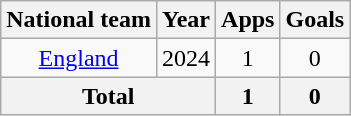<table class="wikitable" style="text-align: center;">
<tr>
<th>National team</th>
<th>Year</th>
<th>Apps</th>
<th>Goals</th>
</tr>
<tr>
<td rowspan="1"><a href='#'>England</a></td>
<td>2024</td>
<td>1</td>
<td>0</td>
</tr>
<tr>
<th colspan="2">Total</th>
<th>1</th>
<th>0</th>
</tr>
</table>
